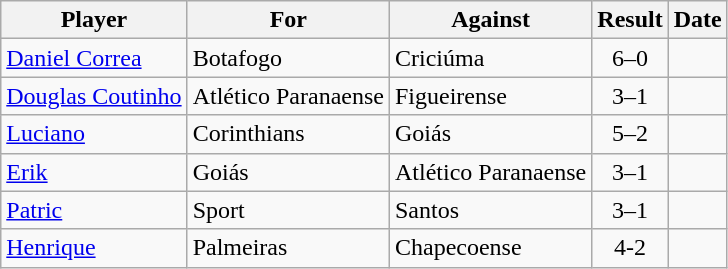<table class="wikitable sortable">
<tr>
<th>Player</th>
<th>For</th>
<th>Against</th>
<th style="text-align:center">Result</th>
<th>Date</th>
</tr>
<tr>
<td> <a href='#'>Daniel Correa</a></td>
<td>Botafogo</td>
<td>Criciúma</td>
<td style="text-align:center;">6–0</td>
<td></td>
</tr>
<tr>
<td> <a href='#'>Douglas Coutinho</a></td>
<td>Atlético Paranaense</td>
<td>Figueirense</td>
<td style="text-align:center;">3–1</td>
<td></td>
</tr>
<tr>
<td> <a href='#'>Luciano</a></td>
<td>Corinthians</td>
<td>Goiás</td>
<td style="text-align:center;">5–2</td>
<td></td>
</tr>
<tr>
<td> <a href='#'>Erik</a></td>
<td>Goiás</td>
<td>Atlético Paranaense</td>
<td style="text-align:center;">3–1</td>
<td></td>
</tr>
<tr>
<td> <a href='#'>Patric</a></td>
<td>Sport</td>
<td>Santos</td>
<td style="text-align:center;">3–1</td>
<td></td>
</tr>
<tr>
<td> <a href='#'>Henrique</a></td>
<td>Palmeiras</td>
<td>Chapecoense</td>
<td style="text-align:center;">4-2</td>
<td></td>
</tr>
</table>
